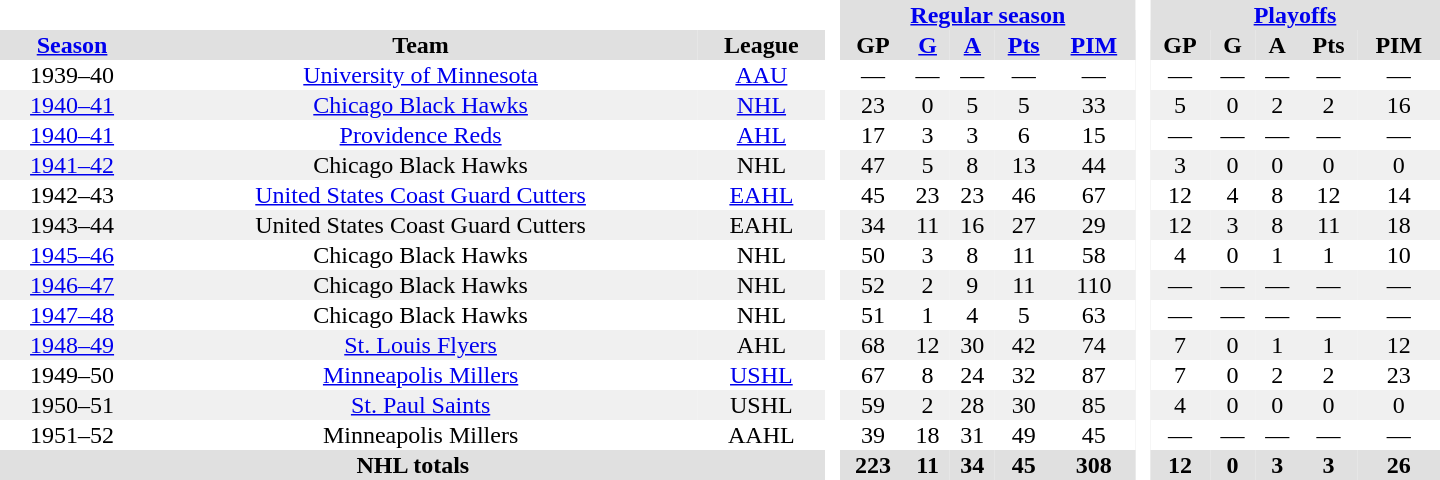<table border="0" cellpadding="1" cellspacing="0" style="text-align:center; width:60em">
<tr bgcolor="#e0e0e0">
<th colspan="3" bgcolor="#ffffff"> </th>
<th rowspan="99" bgcolor="#ffffff"> </th>
<th colspan="5"><a href='#'>Regular season</a></th>
<th rowspan="99" bgcolor="#ffffff"> </th>
<th colspan="5"><a href='#'>Playoffs</a></th>
</tr>
<tr bgcolor="#e0e0e0">
<th><a href='#'>Season</a></th>
<th>Team</th>
<th>League</th>
<th>GP</th>
<th><a href='#'>G</a></th>
<th><a href='#'>A</a></th>
<th><a href='#'>Pts</a></th>
<th><a href='#'>PIM</a></th>
<th>GP</th>
<th>G</th>
<th>A</th>
<th>Pts</th>
<th>PIM</th>
</tr>
<tr>
<td>1939–40</td>
<td><a href='#'>University of Minnesota</a></td>
<td><a href='#'>AAU</a></td>
<td>—</td>
<td>—</td>
<td>—</td>
<td>—</td>
<td>—</td>
<td>—</td>
<td>—</td>
<td>—</td>
<td>—</td>
<td>—</td>
</tr>
<tr bgcolor="#f0f0f0">
<td><a href='#'>1940–41</a></td>
<td><a href='#'>Chicago Black Hawks</a></td>
<td><a href='#'>NHL</a></td>
<td>23</td>
<td>0</td>
<td>5</td>
<td>5</td>
<td>33</td>
<td>5</td>
<td>0</td>
<td>2</td>
<td>2</td>
<td>16</td>
</tr>
<tr>
<td><a href='#'>1940–41</a></td>
<td><a href='#'>Providence Reds</a></td>
<td><a href='#'>AHL</a></td>
<td>17</td>
<td>3</td>
<td>3</td>
<td>6</td>
<td>15</td>
<td>—</td>
<td>—</td>
<td>—</td>
<td>—</td>
<td>—</td>
</tr>
<tr bgcolor="#f0f0f0">
<td><a href='#'>1941–42</a></td>
<td>Chicago Black Hawks</td>
<td>NHL</td>
<td>47</td>
<td>5</td>
<td>8</td>
<td>13</td>
<td>44</td>
<td>3</td>
<td>0</td>
<td>0</td>
<td>0</td>
<td>0</td>
</tr>
<tr>
<td>1942–43</td>
<td><a href='#'>United States Coast Guard Cutters</a></td>
<td><a href='#'>EAHL</a></td>
<td>45</td>
<td>23</td>
<td>23</td>
<td>46</td>
<td>67</td>
<td>12</td>
<td>4</td>
<td>8</td>
<td>12</td>
<td>14</td>
</tr>
<tr bgcolor="#f0f0f0">
<td>1943–44</td>
<td>United States Coast Guard Cutters</td>
<td>EAHL</td>
<td>34</td>
<td>11</td>
<td>16</td>
<td>27</td>
<td>29</td>
<td>12</td>
<td>3</td>
<td>8</td>
<td>11</td>
<td>18</td>
</tr>
<tr>
<td><a href='#'>1945–46</a></td>
<td>Chicago Black Hawks</td>
<td>NHL</td>
<td>50</td>
<td>3</td>
<td>8</td>
<td>11</td>
<td>58</td>
<td>4</td>
<td>0</td>
<td>1</td>
<td>1</td>
<td>10</td>
</tr>
<tr bgcolor="#f0f0f0">
<td><a href='#'>1946–47</a></td>
<td>Chicago Black Hawks</td>
<td>NHL</td>
<td>52</td>
<td>2</td>
<td>9</td>
<td>11</td>
<td>110</td>
<td>—</td>
<td>—</td>
<td>—</td>
<td>—</td>
<td>—</td>
</tr>
<tr>
<td><a href='#'>1947–48</a></td>
<td>Chicago Black Hawks</td>
<td>NHL</td>
<td>51</td>
<td>1</td>
<td>4</td>
<td>5</td>
<td>63</td>
<td>—</td>
<td>—</td>
<td>—</td>
<td>—</td>
<td>—</td>
</tr>
<tr bgcolor="#f0f0f0">
<td><a href='#'>1948–49</a></td>
<td><a href='#'>St. Louis Flyers</a></td>
<td>AHL</td>
<td>68</td>
<td>12</td>
<td>30</td>
<td>42</td>
<td>74</td>
<td>7</td>
<td>0</td>
<td>1</td>
<td>1</td>
<td>12</td>
</tr>
<tr>
<td>1949–50</td>
<td><a href='#'>Minneapolis Millers</a></td>
<td><a href='#'>USHL</a></td>
<td>67</td>
<td>8</td>
<td>24</td>
<td>32</td>
<td>87</td>
<td>7</td>
<td>0</td>
<td>2</td>
<td>2</td>
<td>23</td>
</tr>
<tr bgcolor="#f0f0f0">
<td>1950–51</td>
<td><a href='#'>St. Paul Saints</a></td>
<td>USHL</td>
<td>59</td>
<td>2</td>
<td>28</td>
<td>30</td>
<td>85</td>
<td>4</td>
<td>0</td>
<td>0</td>
<td>0</td>
<td>0</td>
</tr>
<tr>
<td>1951–52</td>
<td>Minneapolis Millers</td>
<td>AAHL</td>
<td>39</td>
<td>18</td>
<td>31</td>
<td>49</td>
<td>45</td>
<td>—</td>
<td>—</td>
<td>—</td>
<td>—</td>
<td>—</td>
</tr>
<tr bgcolor="#e0e0e0">
<th colspan="3">NHL totals</th>
<th>223</th>
<th>11</th>
<th>34</th>
<th>45</th>
<th>308</th>
<th>12</th>
<th>0</th>
<th>3</th>
<th>3</th>
<th>26</th>
</tr>
</table>
